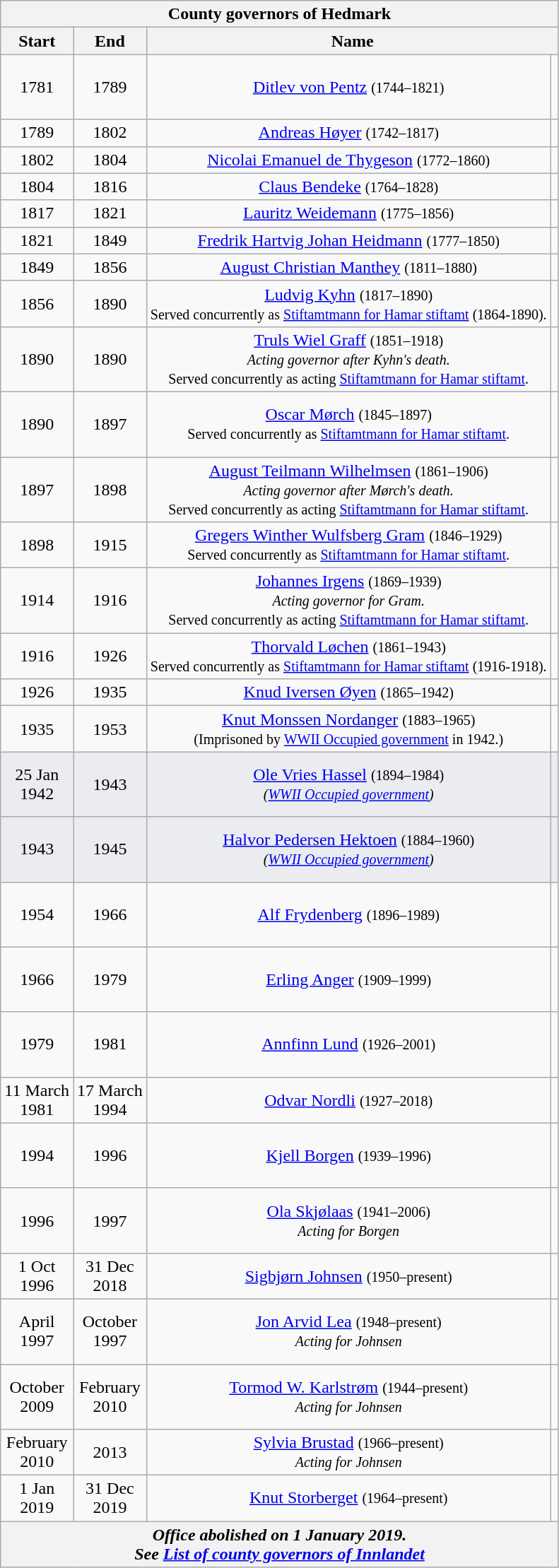<table class="wikitable" style="text-align:center">
<tr>
<th colspan=4>County governors of Hedmark</th>
</tr>
<tr>
<th>Start</th>
<th>End</th>
<th colspan="2">Name</th>
</tr>
<tr>
<td>1781</td>
<td>1789</td>
<td><a href='#'>Ditlev von Pentz</a> <small>(1744–1821)</small></td>
<td><br><br><br></td>
</tr>
<tr>
<td>1789</td>
<td>1802</td>
<td><a href='#'>Andreas Høyer</a> <small>(1742–1817)</small></td>
<td></td>
</tr>
<tr>
<td>1802</td>
<td>1804</td>
<td><a href='#'>Nicolai Emanuel de Thygeson</a> <small>(1772–1860)</small></td>
<td></td>
</tr>
<tr>
<td>1804</td>
<td>1816</td>
<td><a href='#'>Claus Bendeke</a> <small>(1764–1828)</small></td>
<td></td>
</tr>
<tr>
<td>1817</td>
<td>1821</td>
<td><a href='#'>Lauritz Weidemann</a> <small>(1775–1856)</small></td>
<td></td>
</tr>
<tr>
<td>1821</td>
<td>1849</td>
<td><a href='#'>Fredrik Hartvig Johan Heidmann</a> <small>(1777–1850)</small></td>
<td></td>
</tr>
<tr>
<td>1849</td>
<td>1856</td>
<td><a href='#'>August Christian Manthey</a> <small>(1811–1880)</small></td>
<td></td>
</tr>
<tr>
<td>1856</td>
<td>1890</td>
<td><a href='#'>Ludvig Kyhn</a> <small>(1817–1890)<br>Served concurrently as <a href='#'>Stiftamtmann for Hamar stiftamt</a> (1864-1890).</small></td>
<td></td>
</tr>
<tr>
<td>1890</td>
<td>1890</td>
<td><a href='#'>Truls Wiel Graff</a> <small>(1851–1918)<br><em>Acting governor after Kyhn's death.</em><br>Served concurrently as acting <a href='#'>Stiftamtmann for Hamar stiftamt</a>.</small></td>
<td><br><br><br></td>
</tr>
<tr>
<td>1890</td>
<td>1897</td>
<td><a href='#'>Oscar Mørch</a> <small>(1845–1897)<br>Served concurrently as <a href='#'>Stiftamtmann for Hamar stiftamt</a>.</small></td>
<td><br><br><br></td>
</tr>
<tr>
<td>1897</td>
<td>1898</td>
<td><a href='#'>August Teilmann Wilhelmsen</a> <small>(1861–1906)<br><em>Acting governor after Mørch's death.</em><br>Served concurrently as acting <a href='#'>Stiftamtmann for Hamar stiftamt</a>.</small></td>
<td><br><br><br></td>
</tr>
<tr>
<td>1898</td>
<td>1915</td>
<td><a href='#'>Gregers Winther Wulfsberg Gram</a> <small>(1846–1929)<br>Served concurrently as <a href='#'>Stiftamtmann for Hamar stiftamt</a>.</small></td>
<td></td>
</tr>
<tr>
<td>1914</td>
<td>1916</td>
<td><a href='#'>Johannes Irgens</a> <small>(1869–1939)<br><em>Acting governor for Gram.</em><br>Served concurrently as acting <a href='#'>Stiftamtmann for Hamar stiftamt</a>.</small></td>
<td></td>
</tr>
<tr>
<td>1916</td>
<td>1926</td>
<td><a href='#'>Thorvald Løchen</a> <small>(1861–1943)<br>Served concurrently as <a href='#'>Stiftamtmann for Hamar stiftamt</a> (1916-1918).</small></td>
<td></td>
</tr>
<tr>
<td>1926</td>
<td>1935</td>
<td><a href='#'>Knud Iversen Øyen</a> <small>(1865–1942)</small></td>
<td></td>
</tr>
<tr>
<td>1935</td>
<td>1953</td>
<td><a href='#'>Knut Monssen Nordanger</a> <small>(1883–1965)<br>(Imprisoned by <a href='#'>WWII Occupied government</a> in 1942.)</small></td>
<td></td>
</tr>
<tr bgcolor="#EAECF0">
<td>25 Jan<br>1942</td>
<td>1943</td>
<td><a href='#'>Ole Vries Hassel</a> <small>(1894–1984)</small><br><small><em>(<a href='#'>WWII Occupied government</a>)</em></small></td>
<td><br><br><br></td>
</tr>
<tr bgcolor="#EAECF0">
<td>1943</td>
<td>1945</td>
<td><a href='#'>Halvor Pedersen Hektoen</a> <small>(1884–1960)</small><br><small><em>(<a href='#'>WWII Occupied government</a>)</em></small></td>
<td><br><br><br></td>
</tr>
<tr>
<td>1954</td>
<td>1966</td>
<td><a href='#'>Alf Frydenberg</a> <small>(1896–1989)</small></td>
<td><br><br><br></td>
</tr>
<tr>
<td>1966</td>
<td>1979</td>
<td><a href='#'>Erling Anger</a> <small>(1909–1999)</small></td>
<td><br><br><br></td>
</tr>
<tr>
<td>1979</td>
<td>1981</td>
<td><a href='#'>Annfinn Lund</a> <small>(1926–2001)</small></td>
<td><br><br><br></td>
</tr>
<tr>
<td>11 March<br>1981</td>
<td>17 March<br>1994</td>
<td><a href='#'>Odvar Nordli</a> <small>(1927–2018)</small></td>
<td></td>
</tr>
<tr>
<td>1994</td>
<td>1996</td>
<td><a href='#'>Kjell Borgen</a> <small>(1939–1996)</small></td>
<td><br><br><br></td>
</tr>
<tr>
<td>1996</td>
<td>1997</td>
<td><a href='#'>Ola Skjølaas</a> <small>(1941–2006)<br><em>Acting for Borgen</em></small></td>
<td><br><br><br></td>
</tr>
<tr>
<td>1 Oct<br>1996</td>
<td>31 Dec<br>2018</td>
<td><a href='#'>Sigbjørn Johnsen</a> <small>(1950–present)</small></td>
<td></td>
</tr>
<tr>
<td>April<br>1997</td>
<td>October<br>1997</td>
<td><a href='#'>Jon Arvid Lea</a> <small>(1948–present)<br><em>Acting for Johnsen</em></small></td>
<td><br><br><br></td>
</tr>
<tr>
<td>October<br>2009</td>
<td>February<br>2010</td>
<td><a href='#'>Tormod W. Karlstrøm</a> <small>(1944–present)<br><em>Acting for Johnsen</em></small></td>
<td><br><br><br></td>
</tr>
<tr>
<td>February<br>2010</td>
<td>2013</td>
<td><a href='#'>Sylvia Brustad</a> <small>(1966–present)<br><em>Acting for Johnsen</em></small></td>
<td></td>
</tr>
<tr>
<td>1 Jan<br>2019</td>
<td>31 Dec<br>2019</td>
<td><a href='#'>Knut Storberget</a> <small>(1964–present)</small></td>
<td></td>
</tr>
<tr>
<th colspan=4><em>Office abolished on 1 January 2019.<br>See <a href='#'>List of county governors of Innlandet</a></em></th>
</tr>
</table>
